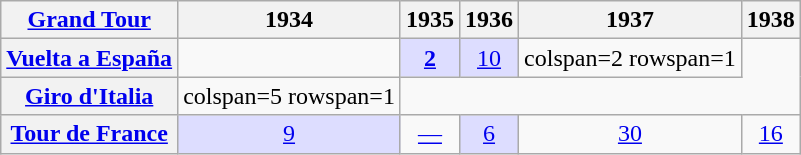<table class="wikitable plainrowheaders">
<tr>
<th scope="col"><a href='#'>Grand Tour</a></th>
<th scope="col">1934</th>
<th scope="col">1935</th>
<th scope="col">1936</th>
<th scope="col">1937</th>
<th scope="col">1938</th>
</tr>
<tr style="text-align:center;">
<th scope="row"> <a href='#'>Vuelta a España</a></th>
<td></td>
<td style="background:#ddf;"><a href='#'><strong>2</strong></a></td>
<td style="background:#ddf;"><a href='#'>10</a></td>
<td>colspan=2 rowspan=1 </td>
</tr>
<tr style="text-align:center;">
<th scope="row"> <a href='#'>Giro d'Italia</a></th>
<td>colspan=5 rowspan=1 </td>
</tr>
<tr style="text-align:center;">
<th scope="row"> <a href='#'>Tour de France</a></th>
<td style="background:#ddf;"><a href='#'>9</a></td>
<td><a href='#'>—</a></td>
<td style="background:#ddf;"><a href='#'>6</a></td>
<td><a href='#'>30</a></td>
<td><a href='#'>16</a></td>
</tr>
</table>
